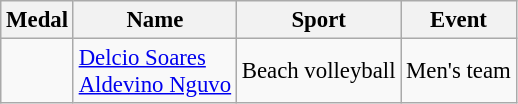<table class="wikitable sortable" style="font-size: 95%;">
<tr>
<th>Medal</th>
<th>Name</th>
<th>Sport</th>
<th>Event</th>
</tr>
<tr>
<td></td>
<td><a href='#'>Delcio Soares</a><br><a href='#'>Aldevino Nguvo</a></td>
<td>Beach volleyball</td>
<td>Men's team</td>
</tr>
</table>
